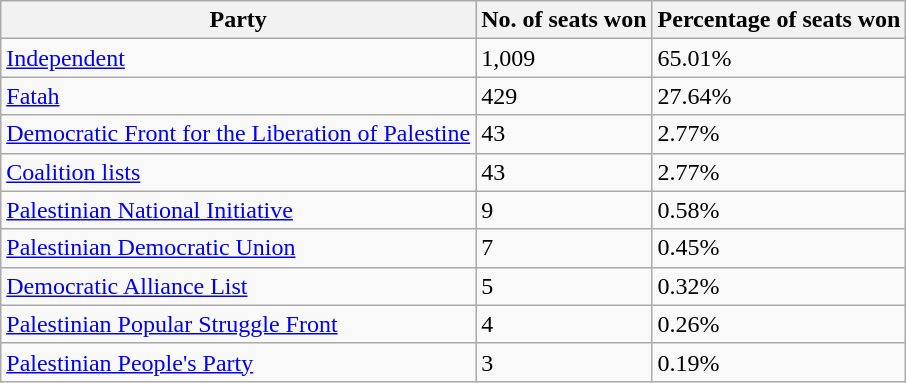<table class="wikitable" style="text-align:left;">
<tr>
<th scope="col">Party</th>
<th scope="col">No. of seats won</th>
<th scope="col">Percentage of seats won</th>
</tr>
<tr>
<td><a href='#'>Independent</a></td>
<td>1,009</td>
<td>65.01%</td>
</tr>
<tr>
<td><a href='#'>Fatah</a></td>
<td>429</td>
<td>27.64%</td>
</tr>
<tr>
<td><a href='#'>Democratic Front for the Liberation of Palestine</a></td>
<td>43</td>
<td>2.77%</td>
</tr>
<tr>
<td><a href='#'>Coalition lists</a></td>
<td>43</td>
<td>2.77%</td>
</tr>
<tr>
<td><a href='#'>Palestinian National Initiative</a></td>
<td>9</td>
<td>0.58%</td>
</tr>
<tr>
<td><a href='#'>Palestinian Democratic Union</a></td>
<td>7</td>
<td>0.45%</td>
</tr>
<tr>
<td><a href='#'>Democratic Alliance List</a></td>
<td>5</td>
<td>0.32%</td>
</tr>
<tr>
<td><a href='#'>Palestinian Popular Struggle Front</a></td>
<td>4</td>
<td>0.26%</td>
</tr>
<tr>
<td><a href='#'>Palestinian People's Party</a></td>
<td>3</td>
<td>0.19%</td>
</tr>
</table>
